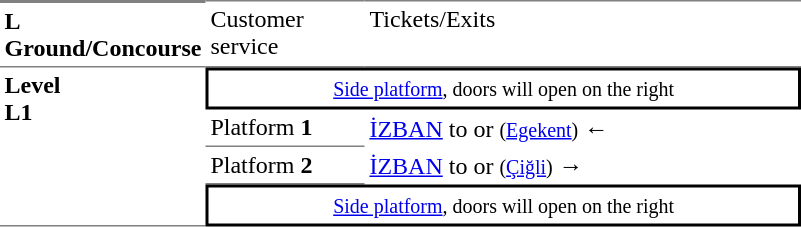<table table border=0 cellspacing=0 cellpadding=3>
<tr>
<td style="border-bottom:solid 1px gray;border-top:solid 2px gray;" width=50 valign=top><strong>L<br>Ground/Concourse</strong></td>
<td style="border-top:solid 1px gray;border-bottom:solid 1px gray;" width=100 valign=top>Customer service</td>
<td style="border-top:solid 1px gray;border-bottom:solid 1px gray;" width=285 valign=top>Tickets/Exits</td>
</tr>
<tr>
<td style="border-bottom:solid 1px gray;" rowspan=4 valign=top><strong>Level<br>L1</strong></td>
<td style="border-top:solid 2px black;border-right:solid 2px black;border-left:solid 2px black;border-bottom:solid 2px black;text-align:center;" colspan=2><small><a href='#'>Side platform</a>, doors will open on the right</small></td>
</tr>
<tr>
<td style="border-bottom:solid 1px gray;">Platform <strong>1</strong></td>
<td><a href='#'>İZBAN</a> to  or  <small>(<a href='#'>Egekent</a>)</small> ←</td>
</tr>
<tr>
<td style="border-bottom:solid 1px gray;">Platform <strong>2</strong></td>
<td><a href='#'>İZBAN</a> to  or  <small>(<a href='#'>Çiğli</a>)</small> →</td>
</tr>
<tr>
<td style="border-top:solid 2px black;border-left:solid 2px black;border-right:solid 2px black;border-bottom:solid 2px black;text-align:center;" colspan=2><small><a href='#'>Side platform</a>, doors will open on the right</small></td>
</tr>
</table>
